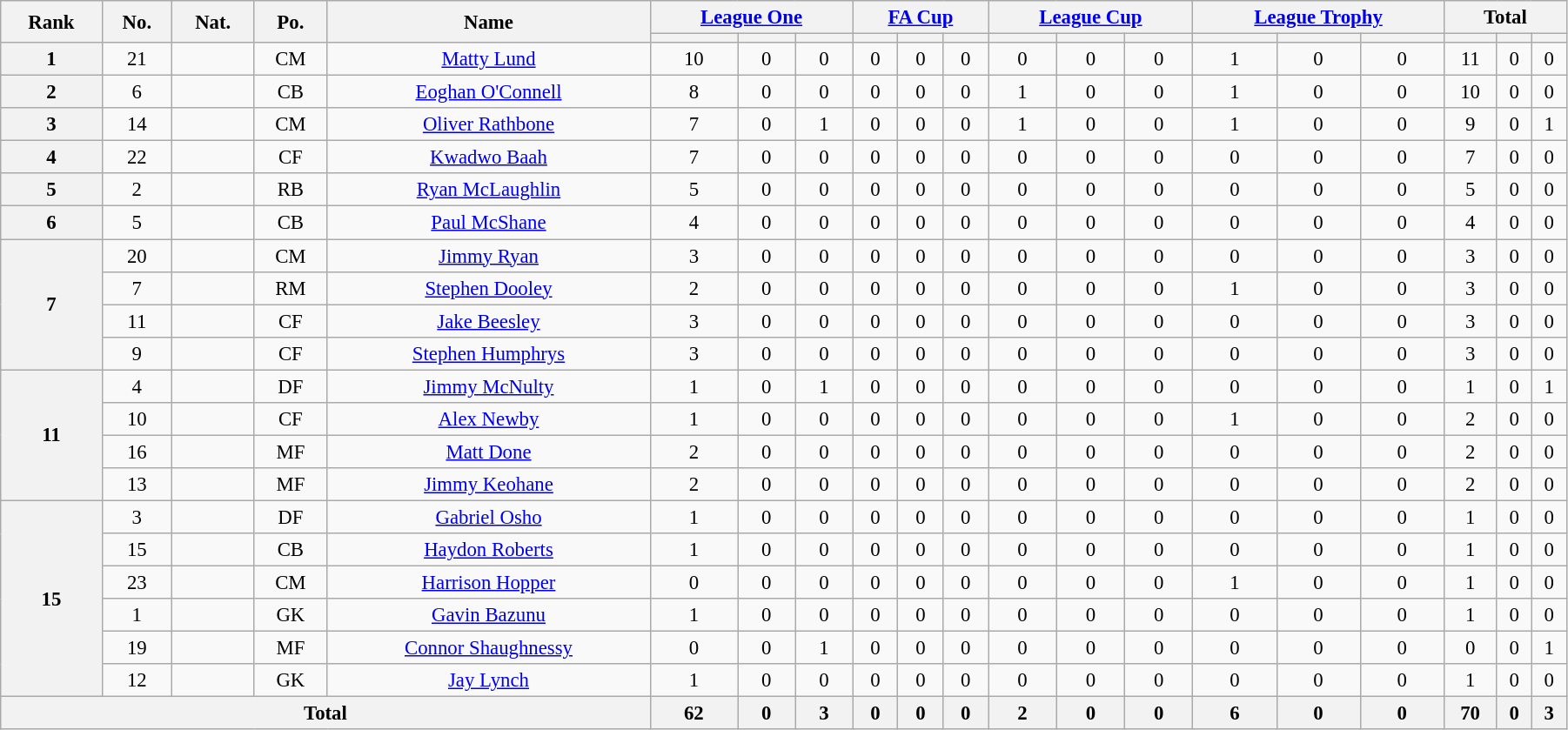<table class="wikitable" style="text-align:center; font-size:95%; width:95%;">
<tr>
<th rowspan=2>Rank</th>
<th rowspan=2>No.</th>
<th rowspan=2>Nat.</th>
<th rowspan=2>Po.</th>
<th rowspan=2>Name</th>
<th colspan=3><a href='#'>League One</a></th>
<th colspan=3><a href='#'>FA Cup</a></th>
<th colspan=3><a href='#'>League Cup</a></th>
<th colspan=3><a href='#'>League Trophy</a></th>
<th colspan=3>Total</th>
</tr>
<tr>
<th></th>
<th></th>
<th></th>
<th></th>
<th></th>
<th></th>
<th></th>
<th></th>
<th></th>
<th></th>
<th></th>
<th></th>
<th></th>
<th></th>
<th></th>
</tr>
<tr>
<th>1</th>
<td>21</td>
<td></td>
<td>CM</td>
<td><a href='#'>Matty Lund</a></td>
<td>10</td>
<td>0</td>
<td>0</td>
<td>0</td>
<td>0</td>
<td>0</td>
<td>0</td>
<td>0</td>
<td>0</td>
<td>1</td>
<td>0</td>
<td>0</td>
<td>11</td>
<td>0</td>
<td>0</td>
</tr>
<tr>
<th>2</th>
<td>6</td>
<td></td>
<td>CB</td>
<td><a href='#'>Eoghan O'Connell</a></td>
<td>8</td>
<td>0</td>
<td>0</td>
<td>0</td>
<td>0</td>
<td>0</td>
<td>1</td>
<td>0</td>
<td>0</td>
<td>1</td>
<td>0</td>
<td>0</td>
<td>10</td>
<td>0</td>
<td>0</td>
</tr>
<tr>
<th>3</th>
<td>14</td>
<td></td>
<td>CM</td>
<td><a href='#'>Oliver Rathbone</a></td>
<td>7</td>
<td>0</td>
<td>1</td>
<td>0</td>
<td>0</td>
<td>0</td>
<td>1</td>
<td>0</td>
<td>0</td>
<td>1</td>
<td>0</td>
<td>0</td>
<td>9</td>
<td>0</td>
<td>1</td>
</tr>
<tr>
<th>4</th>
<td>22</td>
<td></td>
<td>CF</td>
<td><a href='#'>Kwadwo Baah</a></td>
<td>7</td>
<td>0</td>
<td>0</td>
<td>0</td>
<td>0</td>
<td>0</td>
<td>0</td>
<td>0</td>
<td>0</td>
<td>0</td>
<td>0</td>
<td>0</td>
<td>7</td>
<td>0</td>
<td>0</td>
</tr>
<tr>
<th>5</th>
<td>2</td>
<td></td>
<td>RB</td>
<td><a href='#'>Ryan McLaughlin</a></td>
<td>5</td>
<td>0</td>
<td>0</td>
<td>0</td>
<td>0</td>
<td>0</td>
<td>0</td>
<td>0</td>
<td>0</td>
<td>0</td>
<td>0</td>
<td>0</td>
<td>5</td>
<td>0</td>
<td>0</td>
</tr>
<tr>
<th>6</th>
<td>5</td>
<td></td>
<td>CB</td>
<td><a href='#'>Paul McShane</a></td>
<td>4</td>
<td>0</td>
<td>0</td>
<td>0</td>
<td>0</td>
<td>0</td>
<td>0</td>
<td>0</td>
<td>0</td>
<td>0</td>
<td>0</td>
<td>0</td>
<td>4</td>
<td>0</td>
<td>0</td>
</tr>
<tr>
<th rowspan="4">7</th>
<td>20</td>
<td></td>
<td>CM</td>
<td><a href='#'>Jimmy Ryan</a></td>
<td>3</td>
<td>0</td>
<td>0</td>
<td>0</td>
<td>0</td>
<td>0</td>
<td>0</td>
<td>0</td>
<td>0</td>
<td>0</td>
<td>0</td>
<td>0</td>
<td>3</td>
<td>0</td>
<td>0</td>
</tr>
<tr>
<td>7</td>
<td></td>
<td>RM</td>
<td><a href='#'>Stephen Dooley</a></td>
<td>2</td>
<td>0</td>
<td>0</td>
<td>0</td>
<td>0</td>
<td>0</td>
<td>0</td>
<td>0</td>
<td>0</td>
<td>1</td>
<td>0</td>
<td>0</td>
<td>3</td>
<td>0</td>
<td>0</td>
</tr>
<tr>
<td>11</td>
<td></td>
<td>CF</td>
<td><a href='#'>Jake Beesley</a></td>
<td>3</td>
<td>0</td>
<td>0</td>
<td>0</td>
<td>0</td>
<td>0</td>
<td>0</td>
<td>0</td>
<td>0</td>
<td>0</td>
<td>0</td>
<td>0</td>
<td>3</td>
<td>0</td>
<td>0</td>
</tr>
<tr>
<td>9</td>
<td></td>
<td>CF</td>
<td><a href='#'>Stephen Humphrys</a></td>
<td>3</td>
<td>0</td>
<td>0</td>
<td>0</td>
<td>0</td>
<td>0</td>
<td>0</td>
<td>0</td>
<td>0</td>
<td>0</td>
<td>0</td>
<td>0</td>
<td>3</td>
<td>0</td>
<td>0</td>
</tr>
<tr>
<th rowspan="4">11</th>
<td>4</td>
<td></td>
<td>DF</td>
<td><a href='#'>Jimmy McNulty</a></td>
<td>1</td>
<td>0</td>
<td>1</td>
<td>0</td>
<td>0</td>
<td>0</td>
<td>0</td>
<td>0</td>
<td>0</td>
<td>0</td>
<td>0</td>
<td>0</td>
<td>1</td>
<td>0</td>
<td>1</td>
</tr>
<tr>
<td>10</td>
<td></td>
<td>CF</td>
<td><a href='#'>Alex Newby</a></td>
<td>1</td>
<td>0</td>
<td>0</td>
<td>0</td>
<td>0</td>
<td>0</td>
<td>0</td>
<td>0</td>
<td>0</td>
<td>1</td>
<td>0</td>
<td>0</td>
<td>2</td>
<td>0</td>
<td>0</td>
</tr>
<tr>
<td>16</td>
<td></td>
<td>MF</td>
<td><a href='#'>Matt Done</a></td>
<td>2</td>
<td>0</td>
<td>0</td>
<td>0</td>
<td>0</td>
<td>0</td>
<td>0</td>
<td>0</td>
<td>0</td>
<td>0</td>
<td>0</td>
<td>0</td>
<td>2</td>
<td>0</td>
<td>0</td>
</tr>
<tr>
<td>13</td>
<td></td>
<td>MF</td>
<td><a href='#'>Jimmy Keohane</a></td>
<td>2</td>
<td>0</td>
<td>0</td>
<td>0</td>
<td>0</td>
<td>0</td>
<td>0</td>
<td>0</td>
<td>0</td>
<td>0</td>
<td>0</td>
<td>0</td>
<td>2</td>
<td>0</td>
<td>0</td>
</tr>
<tr>
<th rowspan="6">15</th>
<td>3</td>
<td></td>
<td>DF</td>
<td><a href='#'>Gabriel Osho</a></td>
<td>1</td>
<td>0</td>
<td>0</td>
<td>0</td>
<td>0</td>
<td>0</td>
<td>0</td>
<td>0</td>
<td>0</td>
<td>0</td>
<td>0</td>
<td>0</td>
<td>1</td>
<td>0</td>
<td>0</td>
</tr>
<tr>
<td>15</td>
<td></td>
<td>CB</td>
<td><a href='#'>Haydon Roberts</a></td>
<td>1</td>
<td>0</td>
<td>0</td>
<td>0</td>
<td>0</td>
<td>0</td>
<td>0</td>
<td>0</td>
<td>0</td>
<td>0</td>
<td>0</td>
<td>0</td>
<td>1</td>
<td>0</td>
<td>0</td>
</tr>
<tr>
<td>23</td>
<td></td>
<td>CM</td>
<td><a href='#'>Harrison Hopper</a></td>
<td>0</td>
<td>0</td>
<td>0</td>
<td>0</td>
<td>0</td>
<td>0</td>
<td>0</td>
<td>0</td>
<td>0</td>
<td>1</td>
<td>0</td>
<td>0</td>
<td>1</td>
<td>0</td>
<td>0</td>
</tr>
<tr>
<td>1</td>
<td></td>
<td>GK</td>
<td><a href='#'>Gavin Bazunu</a></td>
<td>1</td>
<td>0</td>
<td>0</td>
<td>0</td>
<td>0</td>
<td>0</td>
<td>0</td>
<td>0</td>
<td>0</td>
<td>0</td>
<td>0</td>
<td>0</td>
<td>1</td>
<td>0</td>
<td>0</td>
</tr>
<tr>
<td>19</td>
<td></td>
<td>MF</td>
<td><a href='#'>Connor Shaughnessy</a></td>
<td>0</td>
<td>0</td>
<td>1</td>
<td>0</td>
<td>0</td>
<td>0</td>
<td>0</td>
<td>0</td>
<td>0</td>
<td>0</td>
<td>0</td>
<td>0</td>
<td>0</td>
<td>0</td>
<td>1</td>
</tr>
<tr>
<td>12</td>
<td></td>
<td>GK</td>
<td><a href='#'>Jay Lynch</a></td>
<td>1</td>
<td>0</td>
<td>0</td>
<td>0</td>
<td>0</td>
<td>0</td>
<td>0</td>
<td>0</td>
<td>0</td>
<td>0</td>
<td>0</td>
<td>0</td>
<td>1</td>
<td>0</td>
<td>0</td>
</tr>
<tr>
<th colspan="5">Total</th>
<th>62</th>
<th>0</th>
<th>3</th>
<th>0</th>
<th>0</th>
<th>0</th>
<th>2</th>
<th>0</th>
<th>0</th>
<th>6</th>
<th>0</th>
<th>0</th>
<th>70</th>
<th>0</th>
<th>3</th>
</tr>
</table>
